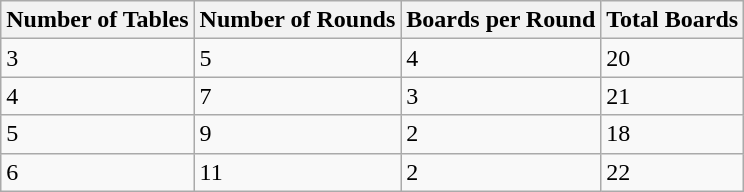<table class="wikitable">
<tr>
<th>Number of Tables</th>
<th>Number of Rounds</th>
<th>Boards per Round</th>
<th>Total Boards</th>
</tr>
<tr>
<td>3</td>
<td>5</td>
<td>4</td>
<td>20</td>
</tr>
<tr>
<td>4</td>
<td>7</td>
<td>3</td>
<td>21</td>
</tr>
<tr>
<td>5</td>
<td>9</td>
<td>2</td>
<td>18</td>
</tr>
<tr>
<td>6</td>
<td>11</td>
<td>2</td>
<td>22</td>
</tr>
</table>
